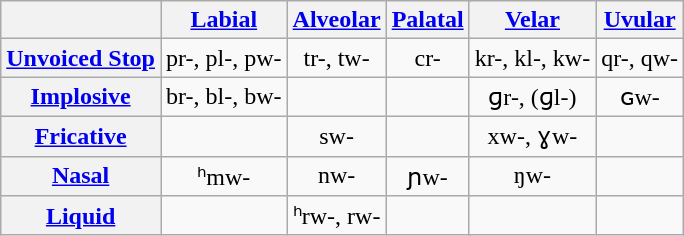<table class="wikitable">
<tr>
<th></th>
<th colspan="2"><a href='#'>Labial</a></th>
<th colspan="2"><a href='#'>Alveolar</a></th>
<th colspan="2"><a href='#'>Palatal</a></th>
<th colspan="2"><a href='#'>Velar</a></th>
<th colspan="2"><a href='#'>Uvular</a></th>
</tr>
<tr style="text-align:center;">
<th><a href='#'>Unvoiced Stop</a></th>
<td colspan="2">pr-, pl-, pw-</td>
<td colspan="2">tr-, tw-</td>
<td colspan="2">cr-</td>
<td colspan="2">kr-, kl-, kw-</td>
<td colspan="2">qr-, qw-</td>
</tr>
<tr style="text-align:center;">
<th><a href='#'>Implosive</a></th>
<td colspan="2">br-, bl-, bw-</td>
<td colspan="2"></td>
<td colspan="2"></td>
<td colspan="2">ɡr-, (ɡl-)</td>
<td colspan="2">ɢw-</td>
</tr>
<tr style="text-align:center;">
<th><a href='#'>Fricative</a></th>
<td colspan="2"></td>
<td colspan="2">sw-</td>
<td colspan="2"></td>
<td colspan="2">xw-, ɣw-</td>
<td colspan="2"></td>
</tr>
<tr style="text-align:center;">
<th><a href='#'>Nasal</a></th>
<td colspan="2">ʰmw-</td>
<td colspan="2">nw-</td>
<td colspan="2">ɲw-</td>
<td colspan="2">ŋw-</td>
<td colspan="2"></td>
</tr>
<tr style="text-align:center;">
<th><a href='#'>Liquid</a></th>
<td colspan="2"></td>
<td colspan="2">ʰrw-, rw-</td>
<td colspan="2"></td>
<td colspan="2"></td>
<td colspan="2"></td>
</tr>
</table>
